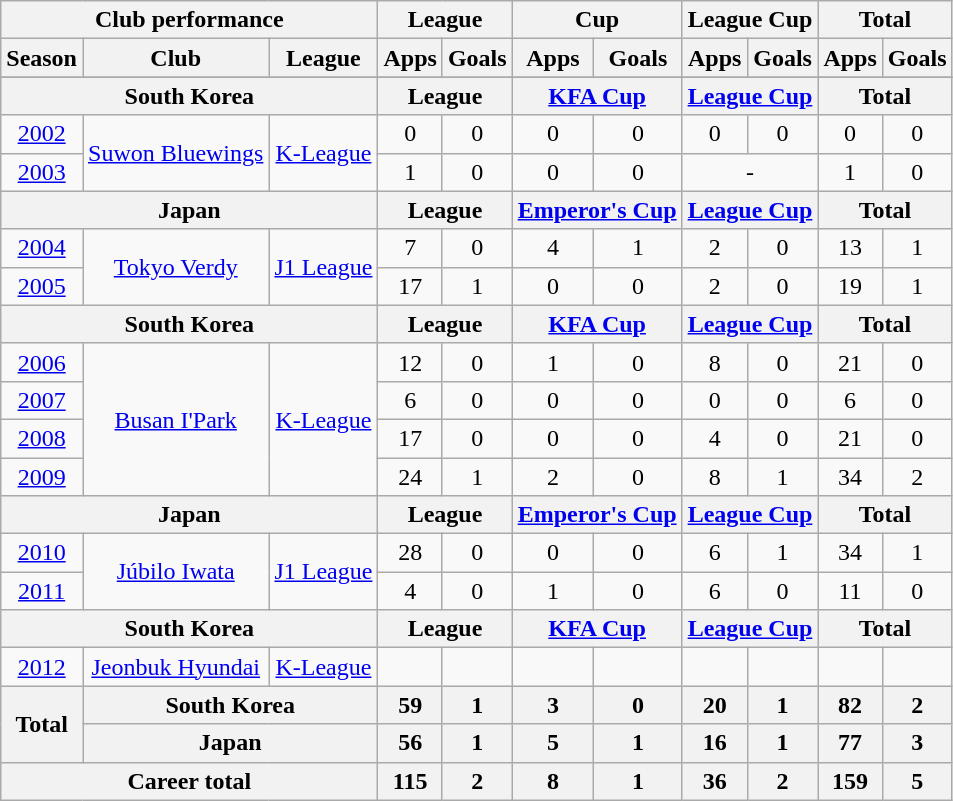<table class="wikitable" style="text-align:center">
<tr>
<th colspan=3>Club performance</th>
<th colspan=2>League</th>
<th colspan=2>Cup</th>
<th colspan=2>League Cup</th>
<th colspan=2>Total</th>
</tr>
<tr>
<th>Season</th>
<th>Club</th>
<th>League</th>
<th>Apps</th>
<th>Goals</th>
<th>Apps</th>
<th>Goals</th>
<th>Apps</th>
<th>Goals</th>
<th>Apps</th>
<th>Goals</th>
</tr>
<tr>
</tr>
<tr>
<th colspan=3>South Korea</th>
<th colspan=2>League</th>
<th colspan=2><a href='#'>KFA Cup</a></th>
<th colspan=2><a href='#'>League Cup</a></th>
<th colspan=2>Total</th>
</tr>
<tr>
<td><a href='#'>2002</a></td>
<td rowspan="2"><a href='#'>Suwon Bluewings</a></td>
<td rowspan="2"><a href='#'>K-League</a></td>
<td>0</td>
<td>0</td>
<td>0</td>
<td>0</td>
<td>0</td>
<td>0</td>
<td>0</td>
<td>0</td>
</tr>
<tr>
<td><a href='#'>2003</a></td>
<td>1</td>
<td>0</td>
<td>0</td>
<td>0</td>
<td colspan="2">-</td>
<td>1</td>
<td>0</td>
</tr>
<tr>
<th colspan=3>Japan</th>
<th colspan=2>League</th>
<th colspan=2><a href='#'>Emperor's Cup</a></th>
<th colspan=2><a href='#'>League Cup</a></th>
<th colspan=2>Total</th>
</tr>
<tr>
<td><a href='#'>2004</a></td>
<td rowspan="2"><a href='#'>Tokyo Verdy</a></td>
<td rowspan="2"><a href='#'>J1 League</a></td>
<td>7</td>
<td>0</td>
<td>4</td>
<td>1</td>
<td>2</td>
<td>0</td>
<td>13</td>
<td>1</td>
</tr>
<tr>
<td><a href='#'>2005</a></td>
<td>17</td>
<td>1</td>
<td>0</td>
<td>0</td>
<td>2</td>
<td>0</td>
<td>19</td>
<td>1</td>
</tr>
<tr>
<th colspan=3>South Korea</th>
<th colspan=2>League</th>
<th colspan=2><a href='#'>KFA Cup</a></th>
<th colspan=2><a href='#'>League Cup</a></th>
<th colspan=2>Total</th>
</tr>
<tr>
<td><a href='#'>2006</a></td>
<td rowspan="4"><a href='#'>Busan I'Park</a></td>
<td rowspan="4"><a href='#'>K-League</a></td>
<td>12</td>
<td>0</td>
<td>1</td>
<td>0</td>
<td>8</td>
<td>0</td>
<td>21</td>
<td>0</td>
</tr>
<tr>
<td><a href='#'>2007</a></td>
<td>6</td>
<td>0</td>
<td>0</td>
<td>0</td>
<td>0</td>
<td>0</td>
<td>6</td>
<td>0</td>
</tr>
<tr>
<td><a href='#'>2008</a></td>
<td>17</td>
<td>0</td>
<td>0</td>
<td>0</td>
<td>4</td>
<td>0</td>
<td>21</td>
<td>0</td>
</tr>
<tr>
<td><a href='#'>2009</a></td>
<td>24</td>
<td>1</td>
<td>2</td>
<td>0</td>
<td>8</td>
<td>1</td>
<td>34</td>
<td>2</td>
</tr>
<tr>
<th colspan=3>Japan</th>
<th colspan=2>League</th>
<th colspan=2><a href='#'>Emperor's Cup</a></th>
<th colspan=2><a href='#'>League Cup</a></th>
<th colspan=2>Total</th>
</tr>
<tr>
<td><a href='#'>2010</a></td>
<td rowspan="2"><a href='#'>Júbilo Iwata</a></td>
<td rowspan="2"><a href='#'>J1 League</a></td>
<td>28</td>
<td>0</td>
<td>0</td>
<td>0</td>
<td>6</td>
<td>1</td>
<td>34</td>
<td>1</td>
</tr>
<tr>
<td><a href='#'>2011</a></td>
<td>4</td>
<td>0</td>
<td>1</td>
<td>0</td>
<td>6</td>
<td>0</td>
<td>11</td>
<td>0</td>
</tr>
<tr>
<th colspan=3>South Korea</th>
<th colspan=2>League</th>
<th colspan=2><a href='#'>KFA Cup</a></th>
<th colspan=2><a href='#'>League Cup</a></th>
<th colspan=2>Total</th>
</tr>
<tr>
<td><a href='#'>2012</a></td>
<td rowspan="1"><a href='#'>Jeonbuk Hyundai</a></td>
<td rowspan="1"><a href='#'>K-League</a></td>
<td></td>
<td></td>
<td></td>
<td></td>
<td></td>
<td></td>
<td></td>
<td></td>
</tr>
<tr>
<th rowspan=2>Total</th>
<th colspan=2>South Korea</th>
<th>59</th>
<th>1</th>
<th>3</th>
<th>0</th>
<th>20</th>
<th>1</th>
<th>82</th>
<th>2</th>
</tr>
<tr>
<th colspan=2>Japan</th>
<th>56</th>
<th>1</th>
<th>5</th>
<th>1</th>
<th>16</th>
<th>1</th>
<th>77</th>
<th>3</th>
</tr>
<tr>
<th colspan=3>Career total</th>
<th>115</th>
<th>2</th>
<th>8</th>
<th>1</th>
<th>36</th>
<th>2</th>
<th>159</th>
<th>5</th>
</tr>
</table>
